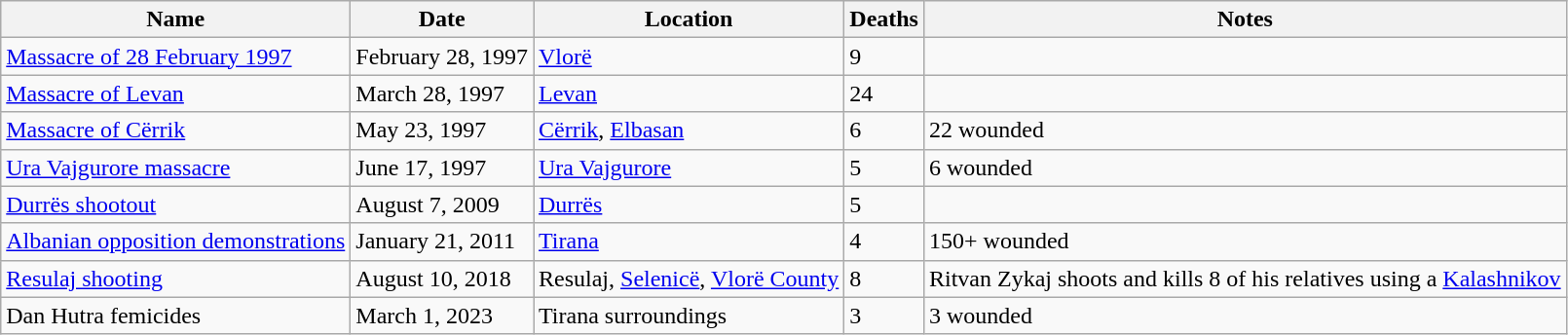<table class="sortable wikitable">
<tr>
<th>Name</th>
<th>Date</th>
<th>Location</th>
<th>Deaths</th>
<th class="unsortable">Notes</th>
</tr>
<tr>
<td><a href='#'>Massacre of 28 February 1997</a></td>
<td>February 28, 1997</td>
<td><a href='#'>Vlorë</a></td>
<td>9</td>
<td></td>
</tr>
<tr>
<td><a href='#'>Massacre of Levan</a></td>
<td>March 28, 1997</td>
<td><a href='#'>Levan</a></td>
<td>24</td>
<td></td>
</tr>
<tr>
<td><a href='#'>Massacre of Cërrik</a></td>
<td>May 23, 1997</td>
<td><a href='#'>Cërrik</a>, <a href='#'>Elbasan</a></td>
<td>6</td>
<td>22 wounded</td>
</tr>
<tr>
<td><a href='#'>Ura Vajgurore massacre</a></td>
<td>June 17, 1997</td>
<td><a href='#'>Ura Vajgurore</a></td>
<td>5</td>
<td>6 wounded</td>
</tr>
<tr>
<td><a href='#'>Durrës shootout</a></td>
<td>August 7, 2009</td>
<td><a href='#'>Durrës</a></td>
<td>5</td>
<td></td>
</tr>
<tr>
<td><a href='#'>Albanian opposition demonstrations</a></td>
<td>January 21, 2011</td>
<td><a href='#'>Tirana</a></td>
<td>4</td>
<td>150+ wounded</td>
</tr>
<tr>
<td><a href='#'>Resulaj shooting</a></td>
<td>August 10, 2018</td>
<td>Resulaj, <a href='#'>Selenicë</a>, <a href='#'>Vlorë County</a></td>
<td>8</td>
<td>Ritvan Zykaj shoots and kills 8 of his relatives using a <a href='#'>Kalashnikov</a></td>
</tr>
<tr>
<td>Dan Hutra femicides</td>
<td>March 1, 2023</td>
<td>Tirana surroundings</td>
<td>3</td>
<td>3 wounded</td>
</tr>
</table>
